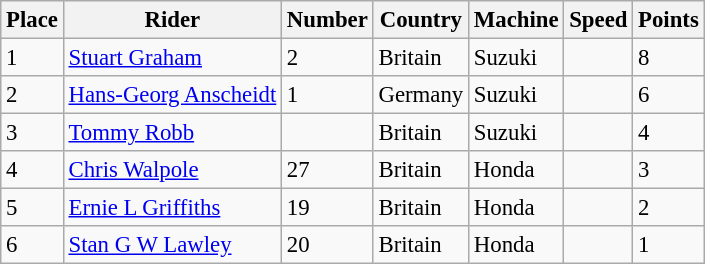<table class="wikitable" style="font-size: 95%;">
<tr>
<th>Place</th>
<th>Rider</th>
<th>Number</th>
<th>Country</th>
<th>Machine</th>
<th>Speed</th>
<th>Points</th>
</tr>
<tr>
<td>1</td>
<td> <a href='#'>Stuart Graham</a></td>
<td>2</td>
<td>Britain</td>
<td>Suzuki</td>
<td></td>
<td>8</td>
</tr>
<tr>
<td>2</td>
<td> <a href='#'>Hans-Georg Anscheidt</a></td>
<td>1</td>
<td>Germany</td>
<td>Suzuki</td>
<td></td>
<td>6</td>
</tr>
<tr>
<td>3</td>
<td> <a href='#'>Tommy Robb</a></td>
<td></td>
<td>Britain</td>
<td>Suzuki</td>
<td></td>
<td>4</td>
</tr>
<tr>
<td>4</td>
<td> <a href='#'>Chris Walpole</a></td>
<td>27</td>
<td>Britain</td>
<td>Honda</td>
<td></td>
<td>3</td>
</tr>
<tr>
<td>5</td>
<td> <a href='#'>Ernie L Griffiths</a></td>
<td>19</td>
<td>Britain</td>
<td>Honda</td>
<td></td>
<td>2</td>
</tr>
<tr>
<td>6</td>
<td> <a href='#'>Stan G W Lawley</a></td>
<td>20</td>
<td>Britain</td>
<td>Honda</td>
<td></td>
<td>1</td>
</tr>
</table>
